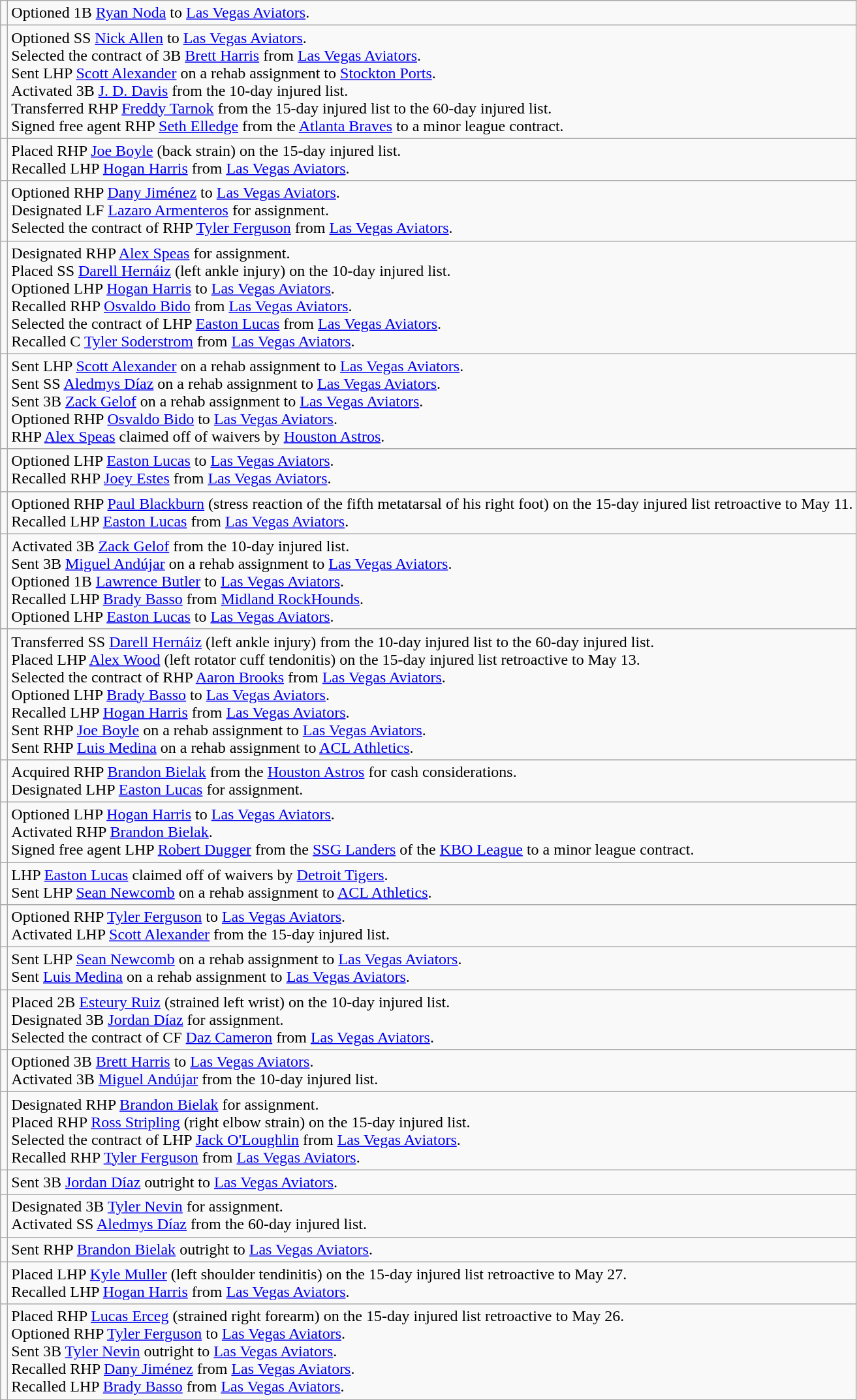<table class="wikitable">
<tr>
<td></td>
<td>Optioned 1B <a href='#'>Ryan Noda</a> to <a href='#'>Las Vegas Aviators</a>.</td>
</tr>
<tr>
<td></td>
<td>Optioned SS <a href='#'>Nick Allen</a> to <a href='#'>Las Vegas Aviators</a>. <br> Selected the contract of 3B <a href='#'>Brett Harris</a> from <a href='#'>Las Vegas Aviators</a>. <br> Sent LHP <a href='#'>Scott Alexander</a> on a rehab assignment to <a href='#'>Stockton Ports</a>. <br> Activated 3B <a href='#'>J. D. Davis</a> from the 10-day injured list. <br> Transferred RHP <a href='#'>Freddy Tarnok</a> from the 15-day injured list to the 60-day injured list. <br> Signed free agent RHP <a href='#'>Seth Elledge</a> from the <a href='#'>Atlanta Braves</a> to a minor league contract.</td>
</tr>
<tr>
<td></td>
<td>Placed RHP <a href='#'>Joe Boyle</a> (back strain) on the 15-day injured list. <br> Recalled LHP <a href='#'>Hogan Harris</a> from <a href='#'>Las Vegas Aviators</a>.</td>
</tr>
<tr>
<td></td>
<td>Optioned RHP <a href='#'>Dany Jiménez</a> to <a href='#'>Las Vegas Aviators</a>. <br> Designated LF <a href='#'>Lazaro Armenteros</a> for assignment. <br> Selected the contract of RHP <a href='#'>Tyler Ferguson</a> from <a href='#'>Las Vegas Aviators</a>.</td>
</tr>
<tr>
<td></td>
<td>Designated RHP <a href='#'>Alex Speas</a> for assignment. <br> Placed SS <a href='#'>Darell Hernáiz</a> (left ankle injury) on the 10-day injured list. <br> Optioned LHP <a href='#'>Hogan Harris</a> to <a href='#'>Las Vegas Aviators</a>. <br> Recalled RHP <a href='#'>Osvaldo Bido</a> from <a href='#'>Las Vegas Aviators</a>. <br> Selected the contract of LHP <a href='#'>Easton Lucas</a> from <a href='#'>Las Vegas Aviators</a>. <br> Recalled C <a href='#'>Tyler Soderstrom</a> from <a href='#'>Las Vegas Aviators</a>.</td>
</tr>
<tr>
<td></td>
<td>Sent LHP <a href='#'>Scott Alexander</a> on a rehab assignment to <a href='#'>Las Vegas Aviators</a>. <br> Sent SS <a href='#'>Aledmys Díaz</a> on a rehab assignment to <a href='#'>Las Vegas Aviators</a>. <br> Sent 3B <a href='#'>Zack Gelof</a> on a rehab assignment to <a href='#'>Las Vegas Aviators</a>. <br> Optioned RHP <a href='#'>Osvaldo Bido</a> to <a href='#'>Las Vegas Aviators</a>. <br> RHP <a href='#'>Alex Speas</a> claimed off of waivers by <a href='#'>Houston Astros</a>.</td>
</tr>
<tr>
<td></td>
<td>Optioned LHP <a href='#'>Easton Lucas</a> to <a href='#'>Las Vegas Aviators</a>. <br> Recalled RHP <a href='#'>Joey Estes</a> from <a href='#'>Las Vegas Aviators</a>.</td>
</tr>
<tr>
<td></td>
<td>Optioned RHP <a href='#'>Paul Blackburn</a> (stress reaction of the fifth metatarsal of his right foot) on the 15-day injured list retroactive to May 11. <br> Recalled LHP <a href='#'>Easton Lucas</a> from <a href='#'>Las Vegas Aviators</a>.</td>
</tr>
<tr>
<td></td>
<td>Activated 3B <a href='#'>Zack Gelof</a> from the 10-day injured list. <br> Sent 3B <a href='#'>Miguel Andújar</a> on a rehab assignment to <a href='#'>Las Vegas Aviators</a>. <br> Optioned 1B <a href='#'>Lawrence Butler</a> to <a href='#'>Las Vegas Aviators</a>. <br> Recalled LHP <a href='#'>Brady Basso</a> from <a href='#'>Midland RockHounds</a>. <br> Optioned LHP <a href='#'>Easton Lucas</a> to <a href='#'>Las Vegas Aviators</a>.</td>
</tr>
<tr>
<td></td>
<td>Transferred SS <a href='#'>Darell Hernáiz</a> (left ankle injury) from the 10-day injured list to the 60-day injured list. <br> Placed LHP <a href='#'>Alex Wood</a> (left rotator cuff tendonitis) on the 15-day injured list retroactive to May 13. <br> Selected the contract of RHP <a href='#'>Aaron Brooks</a> from <a href='#'>Las Vegas Aviators</a>. <br> Optioned LHP <a href='#'>Brady Basso</a> to <a href='#'>Las Vegas Aviators</a>. <br> Recalled LHP <a href='#'>Hogan Harris</a> from <a href='#'>Las Vegas Aviators</a>. <br> Sent RHP <a href='#'>Joe Boyle</a> on a rehab assignment to <a href='#'>Las Vegas Aviators</a>. <br> Sent RHP <a href='#'>Luis Medina</a> on a rehab assignment to <a href='#'>ACL Athletics</a>.</td>
</tr>
<tr>
<td></td>
<td>Acquired RHP <a href='#'>Brandon Bielak</a> from the <a href='#'>Houston Astros</a> for cash considerations. <br> Designated LHP <a href='#'>Easton Lucas</a> for assignment.</td>
</tr>
<tr>
<td></td>
<td>Optioned LHP <a href='#'>Hogan Harris</a> to <a href='#'>Las Vegas Aviators</a>. <br> Activated RHP <a href='#'>Brandon Bielak</a>. <br> Signed free agent LHP <a href='#'>Robert Dugger</a> from the <a href='#'>SSG Landers</a> of the <a href='#'>KBO League</a> to a minor league contract.</td>
</tr>
<tr>
<td></td>
<td>LHP <a href='#'>Easton Lucas</a> claimed off of waivers by <a href='#'>Detroit Tigers</a>. <br> Sent LHP <a href='#'>Sean Newcomb</a> on a rehab assignment to <a href='#'>ACL Athletics</a>.</td>
</tr>
<tr>
<td></td>
<td>Optioned RHP <a href='#'>Tyler Ferguson</a> to <a href='#'>Las Vegas Aviators</a>. <br> Activated LHP <a href='#'>Scott Alexander</a> from the 15-day injured list.</td>
</tr>
<tr>
<td></td>
<td>Sent LHP <a href='#'>Sean Newcomb</a> on a rehab assignment to <a href='#'>Las Vegas Aviators</a>. <br> Sent <a href='#'>Luis Medina</a> on a rehab assignment to <a href='#'>Las Vegas Aviators</a>.</td>
</tr>
<tr>
<td></td>
<td>Placed 2B <a href='#'>Esteury Ruiz</a> (strained left wrist) on the 10-day injured list. <br> Designated 3B <a href='#'>Jordan Díaz</a> for assignment. <br> Selected the contract of CF <a href='#'>Daz Cameron</a> from <a href='#'>Las Vegas Aviators</a>.</td>
</tr>
<tr>
<td></td>
<td>Optioned 3B <a href='#'>Brett Harris</a> to <a href='#'>Las Vegas Aviators</a>. <br> Activated 3B <a href='#'>Miguel Andújar</a> from the 10-day injured list.</td>
</tr>
<tr>
<td></td>
<td>Designated RHP <a href='#'>Brandon Bielak</a> for assignment. <br> Placed RHP <a href='#'>Ross Stripling</a> (right elbow strain) on the 15-day injured list. <br> Selected the contract of LHP <a href='#'>Jack O'Loughlin</a> from <a href='#'>Las Vegas Aviators</a>. <br> Recalled RHP <a href='#'>Tyler Ferguson</a> from <a href='#'>Las Vegas Aviators</a>.</td>
</tr>
<tr>
<td></td>
<td>Sent 3B <a href='#'>Jordan Díaz</a> outright to <a href='#'>Las Vegas Aviators</a>.</td>
</tr>
<tr>
<td></td>
<td>Designated 3B <a href='#'>Tyler Nevin</a> for assignment. <br> Activated SS <a href='#'>Aledmys Díaz</a> from the 60-day injured list.</td>
</tr>
<tr>
<td></td>
<td>Sent RHP <a href='#'>Brandon Bielak</a> outright to <a href='#'>Las Vegas Aviators</a>.</td>
</tr>
<tr>
<td></td>
<td>Placed LHP <a href='#'>Kyle Muller</a> (left shoulder tendinitis) on the 15-day injured list retroactive to May 27. <br> Recalled LHP <a href='#'>Hogan Harris</a> from <a href='#'>Las Vegas Aviators</a>.</td>
</tr>
<tr>
<td></td>
<td>Placed RHP <a href='#'>Lucas Erceg</a> (strained right forearm) on the 15-day injured list retroactive to May 26. <br> Optioned RHP <a href='#'>Tyler Ferguson</a> to <a href='#'>Las Vegas Aviators</a>. <br> Sent 3B <a href='#'>Tyler Nevin</a> outright to <a href='#'>Las Vegas Aviators</a>. <br> Recalled RHP <a href='#'>Dany Jiménez</a> from <a href='#'>Las Vegas Aviators</a>. <br> Recalled LHP <a href='#'>Brady Basso</a> from <a href='#'>Las Vegas Aviators</a>.</td>
</tr>
</table>
